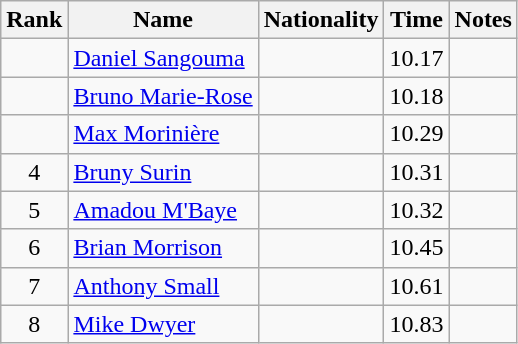<table class="wikitable sortable" style="text-align:center">
<tr>
<th>Rank</th>
<th>Name</th>
<th>Nationality</th>
<th>Time</th>
<th>Notes</th>
</tr>
<tr>
<td></td>
<td align=left><a href='#'>Daniel Sangouma</a></td>
<td align=left></td>
<td>10.17</td>
<td></td>
</tr>
<tr>
<td></td>
<td align=left><a href='#'>Bruno Marie-Rose</a></td>
<td align=left></td>
<td>10.18</td>
<td></td>
</tr>
<tr>
<td></td>
<td align=left><a href='#'>Max Morinière</a></td>
<td align=left></td>
<td>10.29</td>
<td></td>
</tr>
<tr>
<td>4</td>
<td align=left><a href='#'>Bruny Surin</a></td>
<td align=left></td>
<td>10.31</td>
<td></td>
</tr>
<tr>
<td>5</td>
<td align=left><a href='#'>Amadou M'Baye</a></td>
<td align=left></td>
<td>10.32</td>
<td></td>
</tr>
<tr>
<td>6</td>
<td align=left><a href='#'>Brian Morrison</a></td>
<td align=left></td>
<td>10.45</td>
<td></td>
</tr>
<tr>
<td>7</td>
<td align=left><a href='#'>Anthony Small</a></td>
<td align=left></td>
<td>10.61</td>
<td></td>
</tr>
<tr>
<td>8</td>
<td align=left><a href='#'>Mike Dwyer</a></td>
<td align=left></td>
<td>10.83</td>
<td></td>
</tr>
</table>
